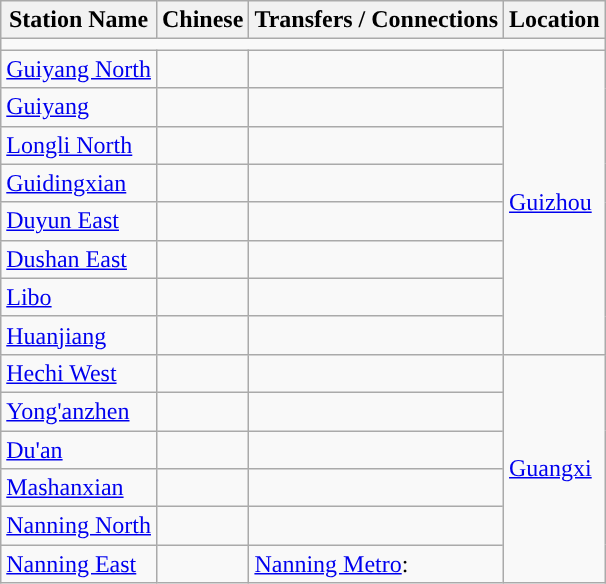<table class="wikitable">
<tr>
<th>Station Name</th>
<th>Chinese<br></th>
<th>Transfers / Connections</th>
<th>Location</th>
</tr>
<tr style="background:#">
<td colspan = "11"></td>
</tr>
<tr>
<td><a href='#'>Guiyang North</a></td>
<td></td>
<td> </td>
<td rowspan="8"><a href='#'>Guizhou</a></td>
</tr>
<tr>
<td><a href='#'>Guiyang</a></td>
<td></td>
<td> </td>
</tr>
<tr>
<td><a href='#'>Longli North</a></td>
<td></td>
<td></td>
</tr>
<tr>
<td><a href='#'>Guidingxian</a></td>
<td></td>
<td></td>
</tr>
<tr>
<td><a href='#'>Duyun East</a></td>
<td></td>
<td></td>
</tr>
<tr>
<td><a href='#'>Dushan East</a></td>
<td></td>
<td></td>
</tr>
<tr>
<td><a href='#'>Libo</a></td>
<td></td>
<td></td>
</tr>
<tr>
<td><a href='#'>Huanjiang</a></td>
<td></td>
<td></td>
</tr>
<tr>
<td><a href='#'>Hechi West</a></td>
<td></td>
<td></td>
<td rowspan="6"><a href='#'>Guangxi</a></td>
</tr>
<tr>
<td><a href='#'>Yong'anzhen</a></td>
<td></td>
<td></td>
</tr>
<tr>
<td><a href='#'>Du'an</a></td>
<td></td>
<td></td>
</tr>
<tr>
<td><a href='#'>Mashanxian</a></td>
<td></td>
<td></td>
</tr>
<tr>
<td><a href='#'>Nanning North</a></td>
<td></td>
<td></td>
</tr>
<tr>
<td><a href='#'>Nanning East</a></td>
<td></td>
<td><a href='#'>Nanning Metro</a>: </td>
</tr>
</table>
